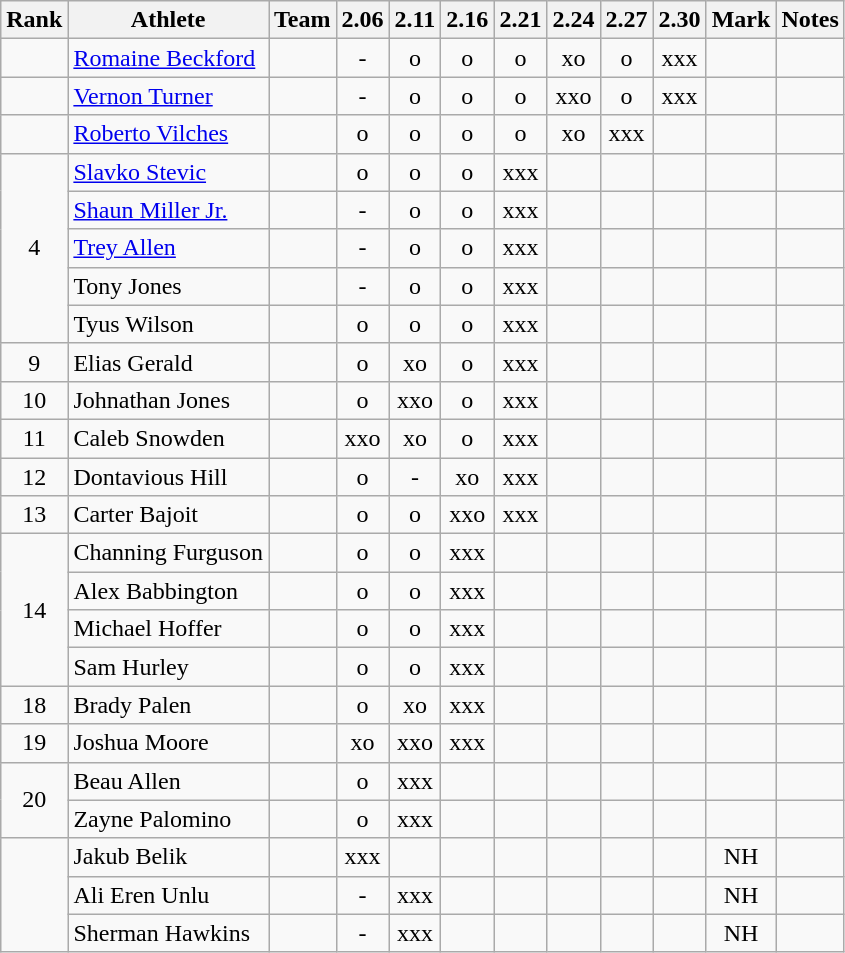<table class="wikitable sortable" style="text-align:center">
<tr>
<th>Rank</th>
<th>Athlete</th>
<th>Team</th>
<th>2.06</th>
<th>2.11</th>
<th>2.16</th>
<th>2.21</th>
<th>2.24</th>
<th>2.27</th>
<th>2.30</th>
<th>Mark</th>
<th>Notes</th>
</tr>
<tr>
<td></td>
<td align=left> <a href='#'>Romaine Beckford</a></td>
<td></td>
<td>-</td>
<td>o</td>
<td>o</td>
<td>o</td>
<td>xo</td>
<td>o</td>
<td>xxx</td>
<td></td>
<td></td>
</tr>
<tr>
<td></td>
<td align=left> <a href='#'>Vernon Turner</a></td>
<td></td>
<td>-</td>
<td>o</td>
<td>o</td>
<td>o</td>
<td>xxo</td>
<td>o</td>
<td>xxx</td>
<td></td>
<td></td>
</tr>
<tr>
<td></td>
<td align=left>  <a href='#'>Roberto Vilches</a></td>
<td></td>
<td>o</td>
<td>o</td>
<td>o</td>
<td>o</td>
<td>xo</td>
<td>xxx</td>
<td></td>
<td></td>
<td></td>
</tr>
<tr>
<td rowspan="5">4</td>
<td align=left> <a href='#'>Slavko Stevic</a></td>
<td></td>
<td>o</td>
<td>o</td>
<td>o</td>
<td>xxx</td>
<td></td>
<td></td>
<td></td>
<td></td>
<td></td>
</tr>
<tr>
<td align="left"> <a href='#'>Shaun Miller Jr.</a></td>
<td></td>
<td>-</td>
<td>o</td>
<td>o</td>
<td>xxx</td>
<td></td>
<td></td>
<td></td>
<td></td>
<td></td>
</tr>
<tr>
<td align="left"> <a href='#'>Trey Allen</a></td>
<td></td>
<td>-</td>
<td>o</td>
<td>o</td>
<td>xxx</td>
<td></td>
<td></td>
<td></td>
<td></td>
<td></td>
</tr>
<tr>
<td align="left"> Tony Jones</td>
<td></td>
<td>-</td>
<td>o</td>
<td>o</td>
<td>xxx</td>
<td></td>
<td></td>
<td></td>
<td></td>
<td></td>
</tr>
<tr>
<td align="left"> Tyus Wilson</td>
<td></td>
<td>o</td>
<td>o</td>
<td>o</td>
<td>xxx</td>
<td></td>
<td></td>
<td></td>
<td></td>
<td></td>
</tr>
<tr>
<td>9</td>
<td align=left>  Elias Gerald</td>
<td></td>
<td>o</td>
<td>xo</td>
<td>o</td>
<td>xxx</td>
<td></td>
<td></td>
<td></td>
<td></td>
<td></td>
</tr>
<tr>
<td>10</td>
<td align=left> Johnathan Jones</td>
<td></td>
<td>o</td>
<td>xxo</td>
<td>o</td>
<td>xxx</td>
<td></td>
<td></td>
<td></td>
<td></td>
<td></td>
</tr>
<tr>
<td>11</td>
<td align=left> Caleb Snowden</td>
<td></td>
<td>xxo</td>
<td>xo</td>
<td>o</td>
<td>xxx</td>
<td></td>
<td></td>
<td></td>
<td></td>
<td></td>
</tr>
<tr>
<td>12</td>
<td align=left> Dontavious Hill</td>
<td></td>
<td>o</td>
<td>-</td>
<td>xo</td>
<td>xxx</td>
<td></td>
<td></td>
<td></td>
<td></td>
<td></td>
</tr>
<tr>
<td>13</td>
<td align=left> Carter Bajoit</td>
<td></td>
<td>o</td>
<td>o</td>
<td>xxo</td>
<td>xxx</td>
<td></td>
<td></td>
<td></td>
<td></td>
<td></td>
</tr>
<tr>
<td rowspan="4">14</td>
<td align=left> Channing Furguson</td>
<td></td>
<td>o</td>
<td>o</td>
<td>xxx</td>
<td></td>
<td></td>
<td></td>
<td></td>
<td></td>
<td></td>
</tr>
<tr>
<td align="left"> Alex Babbington</td>
<td></td>
<td>o</td>
<td>o</td>
<td>xxx</td>
<td></td>
<td></td>
<td></td>
<td></td>
<td></td>
<td></td>
</tr>
<tr>
<td align="left"> Michael Hoffer</td>
<td></td>
<td>o</td>
<td>o</td>
<td>xxx</td>
<td></td>
<td></td>
<td></td>
<td></td>
<td></td>
<td></td>
</tr>
<tr>
<td align="left"> Sam Hurley</td>
<td></td>
<td>o</td>
<td>o</td>
<td>xxx</td>
<td></td>
<td></td>
<td></td>
<td></td>
<td></td>
<td></td>
</tr>
<tr>
<td>18</td>
<td align=left> Brady Palen</td>
<td></td>
<td>o</td>
<td>xo</td>
<td>xxx</td>
<td></td>
<td></td>
<td></td>
<td></td>
<td></td>
<td></td>
</tr>
<tr>
<td>19</td>
<td align=left> Joshua Moore</td>
<td></td>
<td>xo</td>
<td>xxo</td>
<td>xxx</td>
<td></td>
<td></td>
<td></td>
<td></td>
<td></td>
<td></td>
</tr>
<tr>
<td rowspan="2">20</td>
<td align=left> Beau Allen</td>
<td></td>
<td>o</td>
<td>xxx</td>
<td></td>
<td></td>
<td></td>
<td></td>
<td></td>
<td></td>
<td></td>
</tr>
<tr>
<td align="left"> Zayne Palomino</td>
<td></td>
<td>o</td>
<td>xxx</td>
<td></td>
<td></td>
<td></td>
<td></td>
<td></td>
<td></td>
<td></td>
</tr>
<tr>
<td rowspan="3"></td>
<td align="left"> Jakub Belik</td>
<td></td>
<td>xxx</td>
<td></td>
<td></td>
<td></td>
<td></td>
<td></td>
<td></td>
<td>NH</td>
<td></td>
</tr>
<tr>
<td align="left"> Ali Eren Unlu</td>
<td></td>
<td>-</td>
<td>xxx</td>
<td></td>
<td></td>
<td></td>
<td></td>
<td></td>
<td>NH</td>
<td></td>
</tr>
<tr>
<td align="left"> Sherman Hawkins</td>
<td></td>
<td>-</td>
<td>xxx</td>
<td></td>
<td></td>
<td></td>
<td></td>
<td></td>
<td>NH</td>
<td></td>
</tr>
</table>
